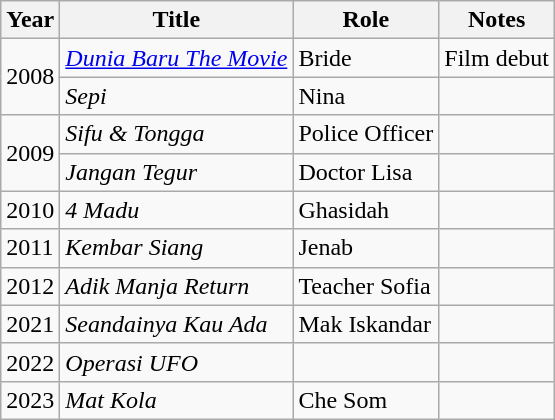<table class="wikitable">
<tr>
<th>Year</th>
<th>Title</th>
<th>Role</th>
<th>Notes</th>
</tr>
<tr>
<td rowspan=2>2008</td>
<td><em><a href='#'>Dunia Baru The Movie</a></em></td>
<td>Bride</td>
<td>Film debut</td>
</tr>
<tr>
<td><em>Sepi</em></td>
<td>Nina</td>
<td></td>
</tr>
<tr>
<td rowspan=2>2009</td>
<td><em>Sifu & Tongga</em></td>
<td>Police Officer</td>
<td></td>
</tr>
<tr>
<td><em>Jangan Tegur</em></td>
<td>Doctor Lisa</td>
<td></td>
</tr>
<tr>
<td>2010</td>
<td><em>4 Madu</em></td>
<td>Ghasidah</td>
<td></td>
</tr>
<tr>
<td>2011</td>
<td><em>Kembar Siang</em></td>
<td>Jenab</td>
<td></td>
</tr>
<tr>
<td>2012</td>
<td><em>Adik Manja Return</em></td>
<td>Teacher Sofia</td>
<td></td>
</tr>
<tr>
<td>2021</td>
<td><em>Seandainya Kau Ada</em></td>
<td>Mak Iskandar</td>
<td></td>
</tr>
<tr>
<td>2022</td>
<td><em>Operasi UFO</em></td>
<td></td>
<td></td>
</tr>
<tr>
<td>2023</td>
<td><em>Mat Kola</em></td>
<td>Che Som</td>
<td></td>
</tr>
</table>
